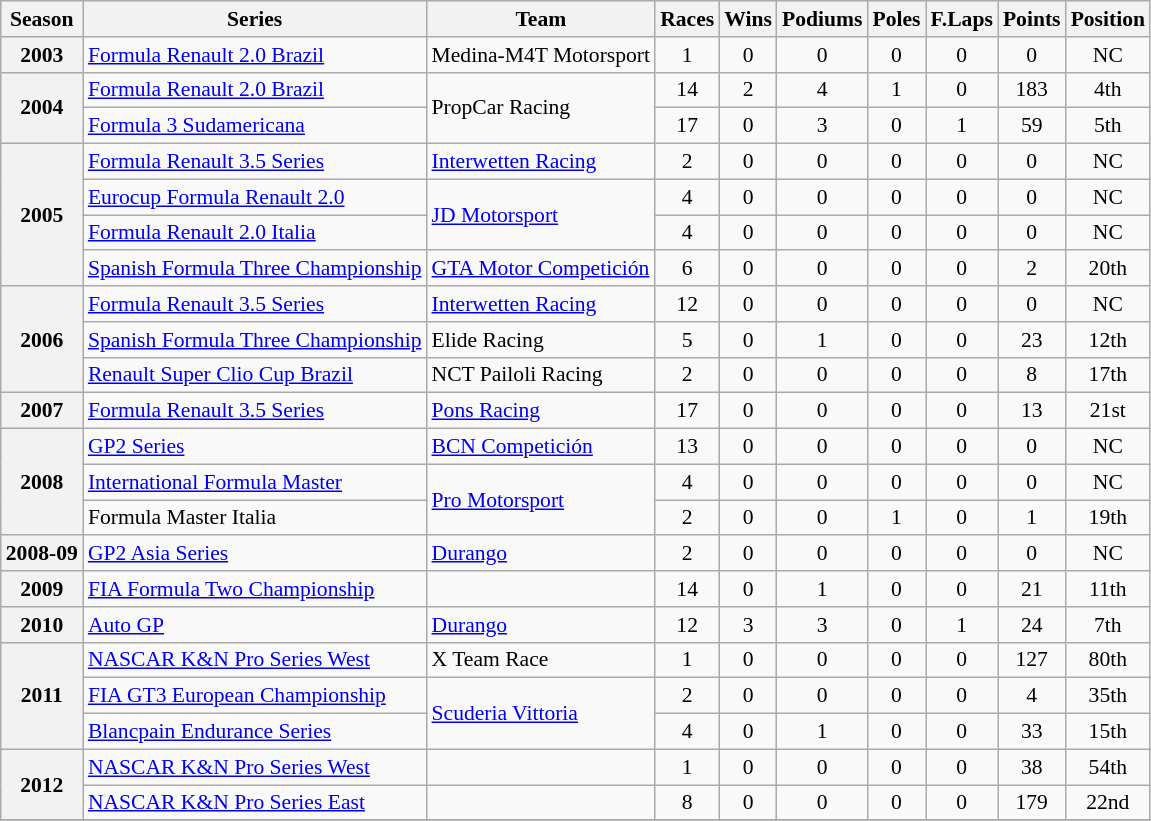<table class="wikitable" style="font-size: 90%; text-align:center">
<tr>
<th>Season</th>
<th>Series</th>
<th>Team</th>
<th>Races</th>
<th>Wins</th>
<th>Podiums</th>
<th>Poles</th>
<th>F.Laps</th>
<th>Points</th>
<th>Position</th>
</tr>
<tr>
<th>2003</th>
<td align=left><a href='#'>Formula Renault 2.0 Brazil</a></td>
<td align=left>Medina-M4T Motorsport</td>
<td>1</td>
<td>0</td>
<td>0</td>
<td>0</td>
<td>0</td>
<td>0</td>
<td>NC</td>
</tr>
<tr>
<th rowspan=2>2004</th>
<td align=left><a href='#'>Formula Renault 2.0 Brazil</a></td>
<td rowspan=2 align=left>PropCar Racing</td>
<td>14</td>
<td>2</td>
<td>4</td>
<td>1</td>
<td>0</td>
<td>183</td>
<td>4th</td>
</tr>
<tr>
<td align=left><a href='#'>Formula 3 Sudamericana</a></td>
<td>17</td>
<td>0</td>
<td>3</td>
<td>0</td>
<td>1</td>
<td>59</td>
<td>5th</td>
</tr>
<tr>
<th rowspan=4>2005</th>
<td align=left><a href='#'>Formula Renault 3.5 Series</a></td>
<td align=left><a href='#'>Interwetten Racing</a></td>
<td>2</td>
<td>0</td>
<td>0</td>
<td>0</td>
<td>0</td>
<td>0</td>
<td>NC</td>
</tr>
<tr>
<td align=left><a href='#'>Eurocup Formula Renault 2.0</a></td>
<td rowspan=2 align=left><a href='#'>JD Motorsport</a></td>
<td>4</td>
<td>0</td>
<td>0</td>
<td>0</td>
<td>0</td>
<td>0</td>
<td>NC</td>
</tr>
<tr>
<td align=left><a href='#'>Formula Renault 2.0 Italia</a></td>
<td>4</td>
<td>0</td>
<td>0</td>
<td>0</td>
<td>0</td>
<td>0</td>
<td>NC</td>
</tr>
<tr>
<td align=left nowrap><a href='#'>Spanish Formula Three Championship</a></td>
<td align=left nowrap><a href='#'>GTA Motor Competición</a></td>
<td>6</td>
<td>0</td>
<td>0</td>
<td>0</td>
<td>0</td>
<td>2</td>
<td>20th</td>
</tr>
<tr>
<th rowspan=3>2006</th>
<td align=left><a href='#'>Formula Renault 3.5 Series</a></td>
<td align=left><a href='#'>Interwetten Racing</a></td>
<td>12</td>
<td>0</td>
<td>0</td>
<td>0</td>
<td>0</td>
<td>0</td>
<td>NC</td>
</tr>
<tr>
<td align=left><a href='#'>Spanish Formula Three Championship</a></td>
<td align=left>Elide Racing</td>
<td>5</td>
<td>0</td>
<td>1</td>
<td>0</td>
<td>0</td>
<td>23</td>
<td>12th</td>
</tr>
<tr>
<td align=left><a href='#'>Renault Super Clio Cup Brazil</a></td>
<td align=left>NCT Pailoli Racing</td>
<td>2</td>
<td>0</td>
<td>0</td>
<td>0</td>
<td>0</td>
<td>8</td>
<td>17th</td>
</tr>
<tr>
<th>2007</th>
<td align=left><a href='#'>Formula Renault 3.5 Series</a></td>
<td align=left><a href='#'>Pons Racing</a></td>
<td>17</td>
<td>0</td>
<td>0</td>
<td>0</td>
<td>0</td>
<td>13</td>
<td>21st</td>
</tr>
<tr>
<th rowspan=3>2008</th>
<td align=left><a href='#'>GP2 Series</a></td>
<td align=left><a href='#'>BCN Competición</a></td>
<td>13</td>
<td>0</td>
<td>0</td>
<td>0</td>
<td>0</td>
<td>0</td>
<td>NC</td>
</tr>
<tr>
<td align=left><a href='#'>International Formula Master</a></td>
<td rowspan=2 align=left><a href='#'>Pro Motorsport</a></td>
<td>4</td>
<td>0</td>
<td>0</td>
<td>0</td>
<td>0</td>
<td>0</td>
<td>NC</td>
</tr>
<tr>
<td align=left>Formula Master Italia</td>
<td>2</td>
<td>0</td>
<td>0</td>
<td>1</td>
<td>0</td>
<td>1</td>
<td>19th</td>
</tr>
<tr>
<th>2008-09</th>
<td align=left><a href='#'>GP2 Asia Series</a></td>
<td align=left><a href='#'>Durango</a></td>
<td>2</td>
<td>0</td>
<td>0</td>
<td>0</td>
<td>0</td>
<td>0</td>
<td>NC</td>
</tr>
<tr>
<th>2009</th>
<td align=left><a href='#'>FIA Formula Two Championship</a></td>
<td align=left></td>
<td>14</td>
<td>0</td>
<td>1</td>
<td>0</td>
<td>0</td>
<td>21</td>
<td>11th</td>
</tr>
<tr>
<th>2010</th>
<td align=left><a href='#'>Auto GP</a></td>
<td align=left><a href='#'>Durango</a></td>
<td>12</td>
<td>3</td>
<td>3</td>
<td>0</td>
<td>1</td>
<td>24</td>
<td>7th</td>
</tr>
<tr>
<th rowspan=3>2011</th>
<td align=left><a href='#'>NASCAR K&N Pro Series West</a></td>
<td align=left>X Team Race</td>
<td>1</td>
<td>0</td>
<td>0</td>
<td>0</td>
<td>0</td>
<td>127</td>
<td>80th</td>
</tr>
<tr>
<td align=left><a href='#'>FIA GT3 European Championship</a></td>
<td rowspan=2 align=left><a href='#'>Scuderia Vittoria</a></td>
<td>2</td>
<td>0</td>
<td>0</td>
<td>0</td>
<td>0</td>
<td>4</td>
<td>35th</td>
</tr>
<tr>
<td align=left><a href='#'>Blancpain Endurance Series</a></td>
<td>4</td>
<td>0</td>
<td>1</td>
<td>0</td>
<td>0</td>
<td>33</td>
<td>15th</td>
</tr>
<tr>
<th rowspan=2>2012</th>
<td align=left><a href='#'>NASCAR K&N Pro Series West</a></td>
<td align=left></td>
<td>1</td>
<td>0</td>
<td>0</td>
<td>0</td>
<td>0</td>
<td>38</td>
<td>54th</td>
</tr>
<tr>
<td align=left><a href='#'>NASCAR K&N Pro Series East</a></td>
<td align=left></td>
<td>8</td>
<td>0</td>
<td>0</td>
<td>0</td>
<td>0</td>
<td>179</td>
<td>22nd</td>
</tr>
<tr>
</tr>
</table>
